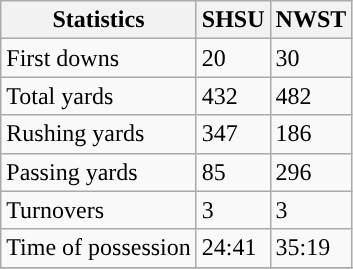<table class="wikitable">
<tr>
<th>Statistics</th>
<th>SHSU</th>
<th>NWST</th>
</tr>
<tr>
<td>First downs</td>
<td>20</td>
<td>30</td>
</tr>
<tr>
<td>Total yards</td>
<td>432</td>
<td>482</td>
</tr>
<tr>
<td>Rushing yards</td>
<td>347</td>
<td>186</td>
</tr>
<tr>
<td>Passing yards</td>
<td>85</td>
<td>296</td>
</tr>
<tr>
<td>Turnovers</td>
<td>3</td>
<td>3</td>
</tr>
<tr>
<td>Time of possession</td>
<td>24:41</td>
<td>35:19</td>
</tr>
<tr>
</tr>
</table>
